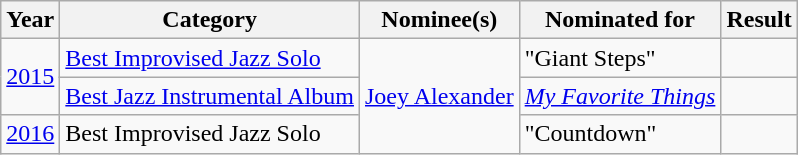<table class="wikitable">
<tr>
<th>Year</th>
<th>Category</th>
<th>Nominee(s)</th>
<th>Nominated for</th>
<th>Result</th>
</tr>
<tr>
<td rowspan="2"><a href='#'>2015</a></td>
<td><a href='#'>Best Improvised Jazz Solo</a></td>
<td rowspan="3"><a href='#'>Joey Alexander</a></td>
<td>"Giant Steps"</td>
<td></td>
</tr>
<tr>
<td><a href='#'>Best Jazz Instrumental Album</a></td>
<td><em><a href='#'>My Favorite Things</a></em></td>
<td></td>
</tr>
<tr>
<td><a href='#'>2016</a></td>
<td>Best Improvised Jazz Solo</td>
<td>"Countdown"</td>
<td></td>
</tr>
</table>
